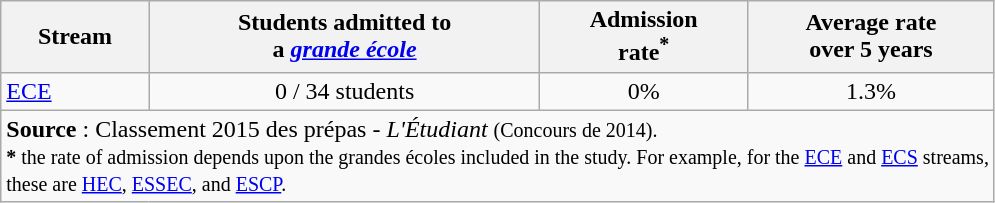<table class="wikitable centre" style="text-align:right">
<tr>
<th>Stream</th>
<th>Students admitted to<br>a <em><a href='#'>grande école</a></em></th>
<th>Admission<br>rate<sup>*</sup></th>
<th>Average rate<br>over 5 years</th>
</tr>
<tr>
<td align=left><a href='#'>ECE</a></td>
<td align="center">0 / 34 students</td>
<td align="center">0%</td>
<td align="center">1.3%</td>
</tr>
<tr>
<td colspan="4" align="left"><strong>Source</strong> : Classement 2015 des prépas - <em>L'Étudiant</em> <small>(Concours de 2014).<br><strong>*</strong> the rate of admission depends upon the grandes écoles included in the study. For example, for the <a href='#'>ECE</a> and <a href='#'>ECS</a> streams,<br>these are <a href='#'>HEC</a>, <a href='#'>ESSEC</a>, and <a href='#'>ESCP</a>.</small></td>
</tr>
</table>
